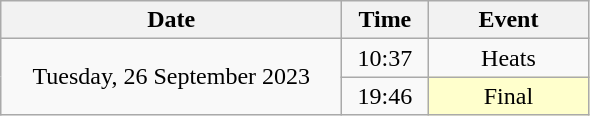<table class = "wikitable" style="text-align:center;">
<tr>
<th width=220>Date</th>
<th width=50>Time</th>
<th width=100>Event</th>
</tr>
<tr>
<td rowspan=2>Tuesday, 26 September 2023</td>
<td>10:37</td>
<td>Heats</td>
</tr>
<tr>
<td>19:46</td>
<td bgcolor=ffffcc>Final</td>
</tr>
</table>
